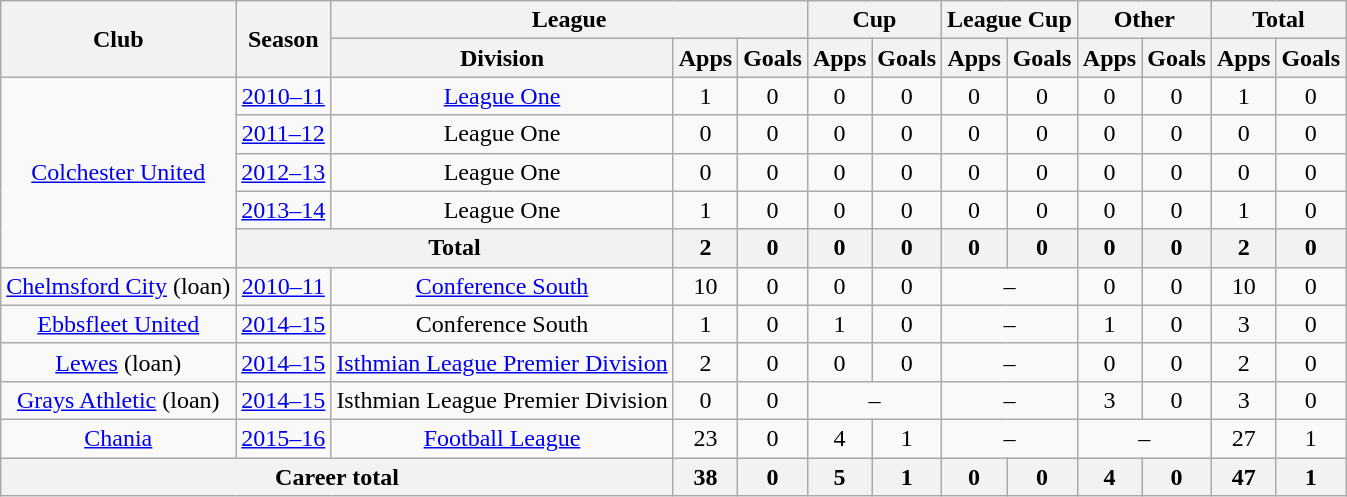<table class="wikitable" style="text-align: center;">
<tr>
<th rowspan="2">Club</th>
<th rowspan="2">Season</th>
<th colspan="3">League</th>
<th colspan="2">Cup</th>
<th colspan="2">League Cup</th>
<th colspan="2">Other</th>
<th colspan="2">Total</th>
</tr>
<tr>
<th>Division</th>
<th>Apps</th>
<th>Goals</th>
<th>Apps</th>
<th>Goals</th>
<th>Apps</th>
<th>Goals</th>
<th>Apps</th>
<th>Goals</th>
<th>Apps</th>
<th>Goals</th>
</tr>
<tr>
<td rowspan="5"><a href='#'>Colchester United</a></td>
<td><a href='#'>2010–11</a></td>
<td><a href='#'>League One</a></td>
<td>1</td>
<td>0</td>
<td>0</td>
<td>0</td>
<td>0</td>
<td>0</td>
<td>0</td>
<td>0</td>
<td>1</td>
<td>0</td>
</tr>
<tr>
<td><a href='#'>2011–12</a></td>
<td>League One</td>
<td>0</td>
<td>0</td>
<td>0</td>
<td>0</td>
<td>0</td>
<td>0</td>
<td>0</td>
<td>0</td>
<td>0</td>
<td>0</td>
</tr>
<tr>
<td><a href='#'>2012–13</a></td>
<td>League One</td>
<td>0</td>
<td>0</td>
<td>0</td>
<td>0</td>
<td>0</td>
<td>0</td>
<td>0</td>
<td>0</td>
<td>0</td>
<td>0</td>
</tr>
<tr>
<td><a href='#'>2013–14</a></td>
<td>League One</td>
<td>1</td>
<td>0</td>
<td>0</td>
<td>0</td>
<td>0</td>
<td>0</td>
<td>0</td>
<td>0</td>
<td>1</td>
<td>0</td>
</tr>
<tr>
<th colspan="2">Total</th>
<th>2</th>
<th>0</th>
<th>0</th>
<th>0</th>
<th>0</th>
<th>0</th>
<th>0</th>
<th>0</th>
<th>2</th>
<th>0</th>
</tr>
<tr>
<td><a href='#'>Chelmsford City</a> (loan)</td>
<td><a href='#'>2010–11</a></td>
<td><a href='#'>Conference South</a></td>
<td>10</td>
<td>0</td>
<td>0</td>
<td>0</td>
<td colspan="2">–</td>
<td>0</td>
<td>0</td>
<td>10</td>
<td>0</td>
</tr>
<tr>
<td><a href='#'>Ebbsfleet United</a></td>
<td><a href='#'>2014–15</a></td>
<td>Conference South</td>
<td>1</td>
<td>0</td>
<td>1</td>
<td>0</td>
<td colspan="2">–</td>
<td>1</td>
<td>0</td>
<td>3</td>
<td>0</td>
</tr>
<tr>
<td><a href='#'>Lewes</a> (loan)</td>
<td><a href='#'>2014–15</a></td>
<td><a href='#'>Isthmian League Premier Division</a></td>
<td>2</td>
<td>0</td>
<td>0</td>
<td>0</td>
<td colspan="2">–</td>
<td>0</td>
<td>0</td>
<td>2</td>
<td>0</td>
</tr>
<tr>
<td><a href='#'>Grays Athletic</a> (loan)</td>
<td><a href='#'>2014–15</a></td>
<td>Isthmian League Premier Division</td>
<td>0</td>
<td>0</td>
<td colspan="2">–</td>
<td colspan="2">–</td>
<td>3</td>
<td>0</td>
<td>3</td>
<td>0</td>
</tr>
<tr>
<td><a href='#'>Chania</a></td>
<td><a href='#'>2015–16</a></td>
<td><a href='#'>Football League</a></td>
<td>23</td>
<td>0</td>
<td>4</td>
<td>1</td>
<td colspan="2">–</td>
<td colspan="2">–</td>
<td>27</td>
<td>1</td>
</tr>
<tr>
<th colspan="3">Career total</th>
<th>38</th>
<th>0</th>
<th>5</th>
<th>1</th>
<th>0</th>
<th>0</th>
<th>4</th>
<th>0</th>
<th>47</th>
<th>1</th>
</tr>
</table>
